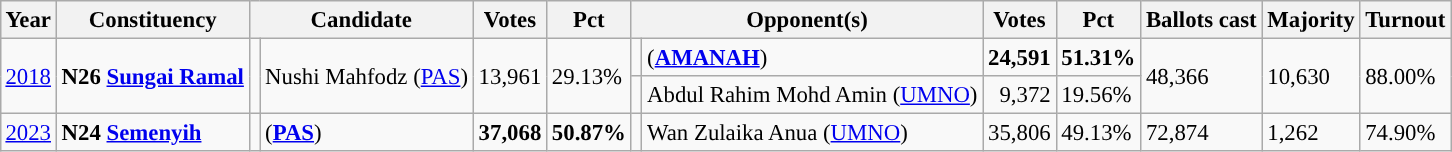<table class="wikitable" style="margin:0.5em ; font-size:95%">
<tr>
<th>Year</th>
<th>Constituency</th>
<th colspan=2>Candidate</th>
<th>Votes</th>
<th>Pct</th>
<th colspan=2>Opponent(s)</th>
<th>Votes</th>
<th>Pct</th>
<th>Ballots cast</th>
<th>Majority</th>
<th>Turnout</th>
</tr>
<tr>
<td rowspan=2><a href='#'>2018</a></td>
<td rowspan=2><strong>N26 <a href='#'>Sungai Ramal</a></strong></td>
<td rowspan=2 ></td>
<td rowspan=2>Nushi Mahfodz (<a href='#'>PAS</a>)</td>
<td rowspan=2 align=right>13,961</td>
<td rowspan=2>29.13%</td>
<td></td>
<td> (<a href='#'><strong>AMANAH</strong></a>)</td>
<td align=right><strong>24,591</strong></td>
<td><strong>51.31%</strong></td>
<td rowspan=2>48,366</td>
<td rowspan=2>10,630</td>
<td rowspan=2>88.00%</td>
</tr>
<tr>
<td></td>
<td>Abdul Rahim Mohd Amin (<a href='#'>UMNO</a>)</td>
<td align=right>9,372</td>
<td>19.56%</td>
</tr>
<tr>
<td><a href='#'>2023</a></td>
<td><strong>N24 <a href='#'>Semenyih</a></strong></td>
<td></td>
<td> (<a href='#'><strong>PAS</strong></a>)</td>
<td align=right><strong>37,068</strong></td>
<td><strong>50.87%</strong></td>
<td></td>
<td>Wan Zulaika Anua (<a href='#'>UMNO</a>)</td>
<td align=right>35,806</td>
<td>49.13%</td>
<td>72,874</td>
<td>1,262</td>
<td>74.90%</td>
</tr>
</table>
